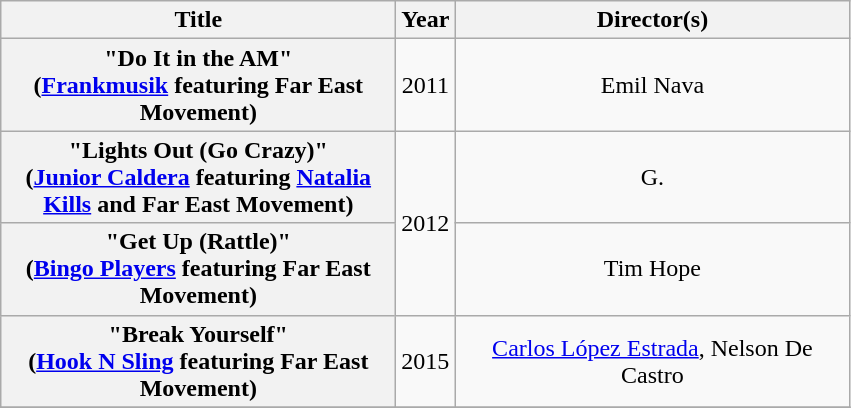<table class="wikitable plainrowheaders" style="text-align:center;">
<tr>
<th scope="col" style="width:16em;">Title</th>
<th scope="col">Year</th>
<th scope="col" style="width:16em;">Director(s)</th>
</tr>
<tr>
<th scope="row">"Do It in the AM"<br><span>(<a href='#'>Frankmusik</a> featuring Far East Movement)</span></th>
<td>2011</td>
<td>Emil Nava</td>
</tr>
<tr>
<th scope="row">"Lights Out (Go Crazy)"<br><span>(<a href='#'>Junior Caldera</a> featuring <a href='#'>Natalia Kills</a> and Far East Movement)</span></th>
<td rowspan="2">2012</td>
<td>G.</td>
</tr>
<tr>
<th scope="row">"Get Up (Rattle)"<br><span>(<a href='#'>Bingo Players</a> featuring Far East Movement)</span></th>
<td>Tim Hope</td>
</tr>
<tr>
<th scope="row">"Break Yourself"<br><span>(<a href='#'>Hook N Sling</a> featuring Far East Movement)</span></th>
<td rowspan="1">2015</td>
<td><a href='#'>Carlos López Estrada</a>, Nelson De Castro</td>
</tr>
<tr>
</tr>
</table>
